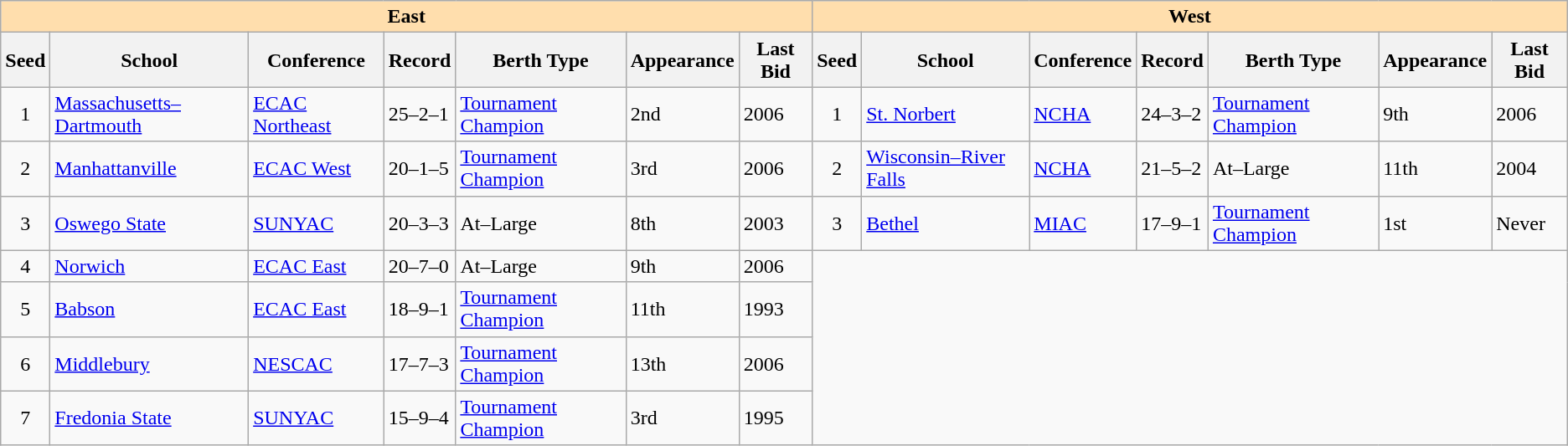<table class="wikitable">
<tr>
<th colspan="7" style="background:#ffdead;">East</th>
<th colspan="7" style="background:#ffdead;">West</th>
</tr>
<tr>
<th>Seed</th>
<th>School</th>
<th>Conference</th>
<th>Record</th>
<th>Berth Type</th>
<th>Appearance</th>
<th>Last Bid</th>
<th>Seed</th>
<th>School</th>
<th>Conference</th>
<th>Record</th>
<th>Berth Type</th>
<th>Appearance</th>
<th>Last Bid</th>
</tr>
<tr>
<td align=center>1</td>
<td><a href='#'>Massachusetts–Dartmouth</a></td>
<td><a href='#'>ECAC Northeast</a></td>
<td>25–2–1</td>
<td><a href='#'>Tournament Champion</a></td>
<td>2nd</td>
<td>2006</td>
<td align=center>1</td>
<td><a href='#'>St. Norbert</a></td>
<td><a href='#'>NCHA</a></td>
<td>24–3–2</td>
<td><a href='#'>Tournament Champion</a></td>
<td>9th</td>
<td>2006</td>
</tr>
<tr>
<td align=center>2</td>
<td><a href='#'>Manhattanville</a></td>
<td><a href='#'>ECAC West</a></td>
<td>20–1–5</td>
<td><a href='#'>Tournament Champion</a></td>
<td>3rd</td>
<td>2006</td>
<td align=center>2</td>
<td><a href='#'>Wisconsin–River Falls</a></td>
<td><a href='#'>NCHA</a></td>
<td>21–5–2</td>
<td>At–Large</td>
<td>11th</td>
<td>2004</td>
</tr>
<tr>
<td align=center>3</td>
<td><a href='#'>Oswego State</a></td>
<td><a href='#'>SUNYAC</a></td>
<td>20–3–3</td>
<td>At–Large</td>
<td>8th</td>
<td>2003</td>
<td align=center>3</td>
<td><a href='#'>Bethel</a></td>
<td><a href='#'>MIAC</a></td>
<td>17–9–1</td>
<td><a href='#'>Tournament Champion</a></td>
<td>1st</td>
<td>Never</td>
</tr>
<tr>
<td align=center>4</td>
<td><a href='#'>Norwich</a></td>
<td><a href='#'>ECAC East</a></td>
<td>20–7–0</td>
<td>At–Large</td>
<td>9th</td>
<td>2006</td>
</tr>
<tr>
<td align=center>5</td>
<td><a href='#'>Babson</a></td>
<td><a href='#'>ECAC East</a></td>
<td>18–9–1</td>
<td><a href='#'>Tournament Champion</a></td>
<td>11th</td>
<td>1993</td>
</tr>
<tr>
<td align=center>6</td>
<td><a href='#'>Middlebury</a></td>
<td><a href='#'>NESCAC</a></td>
<td>17–7–3</td>
<td><a href='#'>Tournament Champion</a></td>
<td>13th</td>
<td>2006</td>
</tr>
<tr>
<td align=center>7</td>
<td><a href='#'>Fredonia State</a></td>
<td><a href='#'>SUNYAC</a></td>
<td>15–9–4</td>
<td><a href='#'>Tournament Champion</a></td>
<td>3rd</td>
<td>1995</td>
</tr>
</table>
